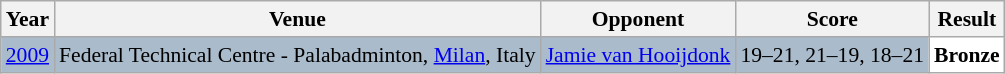<table class="sortable wikitable" style="font-size: 90%;">
<tr>
<th>Year</th>
<th>Venue</th>
<th>Opponent</th>
<th>Score</th>
<th>Result</th>
</tr>
<tr style="background:#AABBCC">
<td align="center"><a href='#'>2009</a></td>
<td align="left">Federal Technical Centre - Palabadminton, <a href='#'>Milan</a>, Italy</td>
<td align="left"> <a href='#'>Jamie van Hooijdonk</a></td>
<td align="left">19–21, 21–19, 18–21</td>
<td style="text-align:left; background:white"> <strong>Bronze</strong></td>
</tr>
</table>
